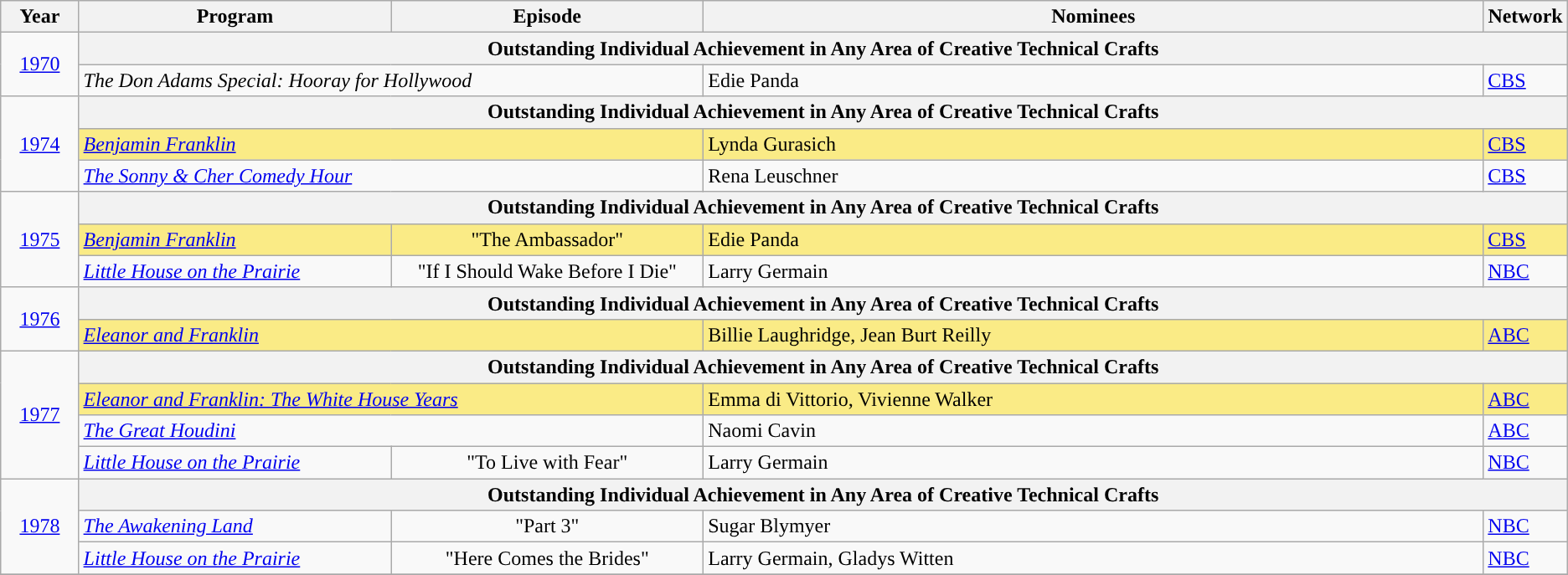<table class="wikitable">
<tr>
<th width="5%">Year</th>
<th width="20%">Program</th>
<th width="20%">Episode</th>
<th width="50%">Nominees</th>
<th width="5%">Network</th>
</tr>
<tr>
<td rowspan="2" style="text-align:center;"><a href='#'>1970</a></td>
<th colspan="4">Outstanding Individual Achievement in Any Area of Creative Technical Crafts</th>
</tr>
<tr>
<td colspan=2><em>The Don Adams Special: Hooray for Hollywood</em></td>
<td>Edie Panda</td>
<td><a href='#'>CBS</a></td>
</tr>
<tr>
<td rowspan="3" style="text-align:center;"><a href='#'>1974</a></td>
<th colspan="4">Outstanding Individual Achievement in Any Area of Creative Technical Crafts</th>
</tr>
<tr style="background:#FAEB86;">
<td colspan=2><em><a href='#'>Benjamin Franklin</a></em></td>
<td>Lynda Gurasich</td>
<td><a href='#'>CBS</a></td>
</tr>
<tr>
<td colspan=2><em><a href='#'>The Sonny & Cher Comedy Hour</a></em></td>
<td>Rena Leuschner</td>
<td><a href='#'>CBS</a></td>
</tr>
<tr>
<td rowspan="3" style="text-align:center;"><a href='#'>1975</a></td>
<th colspan="4">Outstanding Individual Achievement in Any Area of Creative Technical Crafts</th>
</tr>
<tr style="background:#FAEB86;">
<td><em><a href='#'>Benjamin Franklin</a></em></td>
<td align=center>"The Ambassador"</td>
<td>Edie Panda</td>
<td><a href='#'>CBS</a></td>
</tr>
<tr>
<td><em><a href='#'>Little House on the Prairie</a></em></td>
<td align=center>"If I Should Wake Before I Die"</td>
<td>Larry Germain</td>
<td><a href='#'>NBC</a></td>
</tr>
<tr>
<td rowspan="2" style="text-align:center;"><a href='#'>1976</a></td>
<th colspan="4">Outstanding Individual Achievement in Any Area of Creative Technical Crafts</th>
</tr>
<tr style="background:#FAEB86;">
<td colspan=2><em><a href='#'>Eleanor and Franklin</a></em></td>
<td>Billie Laughridge, Jean Burt Reilly</td>
<td><a href='#'>ABC</a></td>
</tr>
<tr>
<td rowspan="4" style="text-align:center;"><a href='#'>1977</a></td>
<th colspan="4">Outstanding Individual Achievement in Any Area of Creative Technical Crafts</th>
</tr>
<tr style="background:#FAEB86;">
<td colspan=2><em><a href='#'>Eleanor and Franklin: The White House Years</a></em></td>
<td>Emma di Vittorio, Vivienne Walker</td>
<td><a href='#'>ABC</a></td>
</tr>
<tr>
<td colspan=2><em><a href='#'>The Great Houdini</a></em></td>
<td>Naomi Cavin</td>
<td><a href='#'>ABC</a></td>
</tr>
<tr>
<td><em><a href='#'>Little House on the Prairie</a></em></td>
<td align=center>"To Live with Fear"</td>
<td>Larry Germain</td>
<td><a href='#'>NBC</a></td>
</tr>
<tr>
<td rowspan="3" style="text-align:center;"><a href='#'>1978</a></td>
<th colspan="4">Outstanding Individual Achievement in Any Area of Creative Technical Crafts</th>
</tr>
<tr>
<td><em><a href='#'>The Awakening Land</a></em></td>
<td align=center>"Part 3"</td>
<td>Sugar Blymyer</td>
<td><a href='#'>NBC</a></td>
</tr>
<tr>
<td><em><a href='#'>Little House on the Prairie</a></em></td>
<td align=center>"Here Comes the Brides"</td>
<td>Larry Germain, Gladys Witten</td>
<td><a href='#'>NBC</a></td>
</tr>
<tr>
</tr>
</table>
